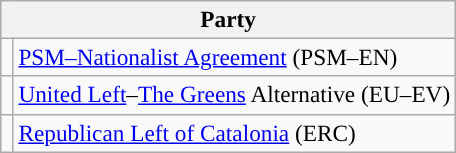<table class="wikitable" style="text-align:left; font-size:97%;">
<tr>
<th colspan="2">Party</th>
</tr>
<tr>
<td width="1"></td>
<td><a href='#'>PSM–Nationalist Agreement</a> (PSM–EN)</td>
</tr>
<tr>
<td></td>
<td><a href='#'>United Left</a>–<a href='#'>The Greens</a> Alternative (EU–EV)</td>
</tr>
<tr>
<td></td>
<td><a href='#'>Republican Left of Catalonia</a> (ERC)</td>
</tr>
</table>
